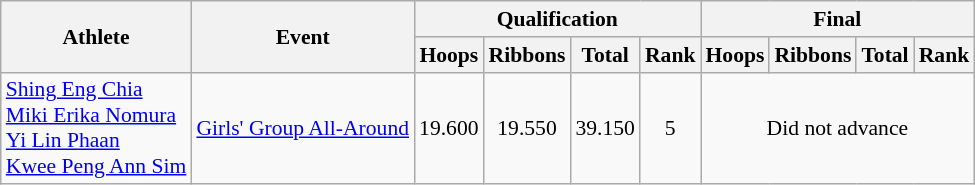<table class="wikitable" border="1" style="font-size:90%">
<tr>
<th rowspan=2>Athlete</th>
<th rowspan=2>Event</th>
<th colspan=4>Qualification</th>
<th colspan=4>Final</th>
</tr>
<tr>
<th>Hoops</th>
<th>Ribbons</th>
<th>Total</th>
<th>Rank</th>
<th>Hoops</th>
<th>Ribbons</th>
<th>Total</th>
<th>Rank</th>
</tr>
<tr>
<td><a href='#'>Shing Eng Chia</a><br><a href='#'>Miki Erika Nomura</a><br><a href='#'>Yi Lin Phaan</a><br><a href='#'>Kwee Peng Ann Sim</a></td>
<td><a href='#'>Girls' Group All-Around</a></td>
<td align=center>19.600</td>
<td align=center>19.550</td>
<td align=center>39.150</td>
<td align=center>5</td>
<td align=center colspan=4>Did not advance</td>
</tr>
</table>
